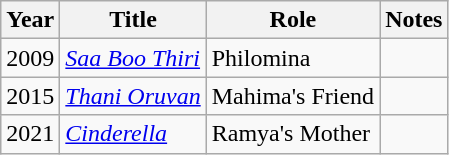<table class="wikitable sortable">
<tr>
<th>Year</th>
<th>Title</th>
<th>Role</th>
<th>Notes</th>
</tr>
<tr>
<td>2009</td>
<td><em><a href='#'>Saa Boo Thiri</a></em></td>
<td>Philomina</td>
<td></td>
</tr>
<tr>
<td>2015</td>
<td><em><a href='#'>Thani Oruvan</a></em></td>
<td>Mahima's Friend</td>
<td></td>
</tr>
<tr>
<td>2021</td>
<td><em><a href='#'>Cinderella</a></em></td>
<td>Ramya's Mother</td>
<td></td>
</tr>
</table>
